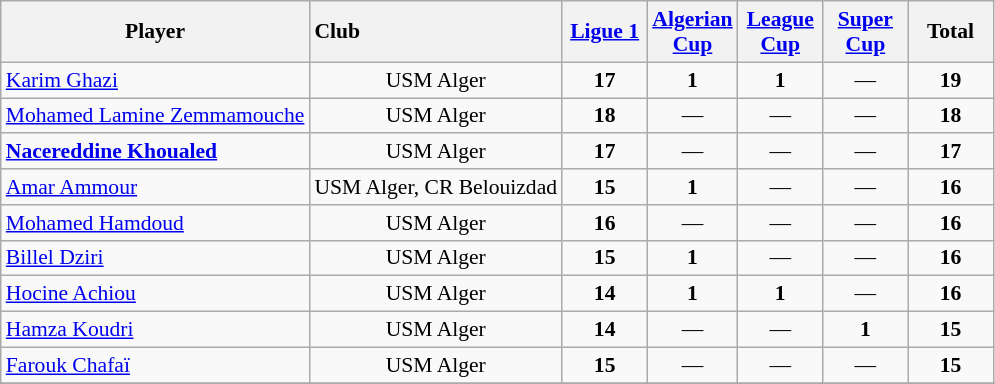<table class="wikitable plainrowheaders sortable" style="text-align:center;font-size:90%">
<tr>
<th>Player</th>
<th style="text-align:left;" style="width:150px;">Club</th>
<th width=50><a href='#'>Ligue 1</a></th>
<th width=50><a href='#'>Algerian Cup</a></th>
<th width=50><a href='#'>League Cup</a></th>
<th width=50><a href='#'>Super Cup</a></th>
<th width=50>Total</th>
</tr>
<tr>
<td style="text-align:left;"> <a href='#'>Karim Ghazi</a></td>
<td>USM Alger</td>
<td><strong>17</strong></td>
<td><strong>1</strong></td>
<td><strong>1</strong></td>
<td>—</td>
<td><strong>19</strong></td>
</tr>
<tr>
<td style="text-align:left;"> <a href='#'>Mohamed Lamine Zemmamouche</a></td>
<td>USM Alger</td>
<td><strong>18</strong></td>
<td>—</td>
<td>—</td>
<td>—</td>
<td><strong>18</strong></td>
</tr>
<tr>
<td style="text-align:left;"> <strong><a href='#'>Nacereddine Khoualed</a></strong></td>
<td>USM Alger</td>
<td><strong>17</strong></td>
<td>—</td>
<td>—</td>
<td>—</td>
<td><strong>17</strong></td>
</tr>
<tr>
<td style="text-align:left;"> <a href='#'>Amar Ammour</a></td>
<td>USM Alger, CR Belouizdad</td>
<td><strong>15</strong></td>
<td><strong>1</strong></td>
<td>—</td>
<td>—</td>
<td><strong>16</strong></td>
</tr>
<tr>
<td style="text-align:left;"> <a href='#'>Mohamed Hamdoud</a></td>
<td>USM Alger</td>
<td><strong>16</strong></td>
<td>—</td>
<td>—</td>
<td>—</td>
<td><strong>16</strong></td>
</tr>
<tr>
<td style="text-align:left;"> <a href='#'>Billel Dziri</a></td>
<td>USM Alger</td>
<td><strong>15</strong></td>
<td><strong>1</strong></td>
<td>—</td>
<td>—</td>
<td><strong>16</strong></td>
</tr>
<tr>
<td style="text-align:left;"> <a href='#'>Hocine Achiou</a></td>
<td>USM Alger</td>
<td><strong>14</strong></td>
<td><strong>1</strong></td>
<td><strong>1</strong></td>
<td>—</td>
<td><strong>16</strong></td>
</tr>
<tr>
<td style="text-align:left;"> <a href='#'>Hamza Koudri</a></td>
<td>USM Alger</td>
<td><strong>14</strong></td>
<td>—</td>
<td>—</td>
<td><strong>1</strong></td>
<td><strong>15</strong></td>
</tr>
<tr>
<td style="text-align:left;"> <a href='#'>Farouk Chafaï</a></td>
<td>USM Alger</td>
<td><strong>15</strong></td>
<td>—</td>
<td>—</td>
<td>—</td>
<td><strong>15</strong></td>
</tr>
<tr>
</tr>
</table>
